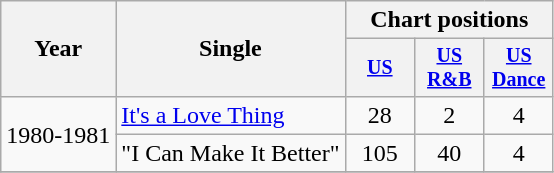<table class="wikitable" style="text-align:center;">
<tr>
<th rowspan="2">Year</th>
<th rowspan="2">Single</th>
<th colspan="3">Chart positions</th>
</tr>
<tr style="font-size:smaller;">
<th width="40"><a href='#'>US</a></th>
<th width="40"><a href='#'>US<br>R&B</a></th>
<th width="40"><a href='#'>US<br>Dance</a></th>
</tr>
<tr>
<td rowspan="2">1980-1981</td>
<td align="left"><a href='#'>It's a Love Thing</a></td>
<td>28</td>
<td>2</td>
<td>4</td>
</tr>
<tr>
<td align="left">"I Can Make It Better"</td>
<td>105</td>
<td>40</td>
<td>4</td>
</tr>
<tr>
</tr>
</table>
